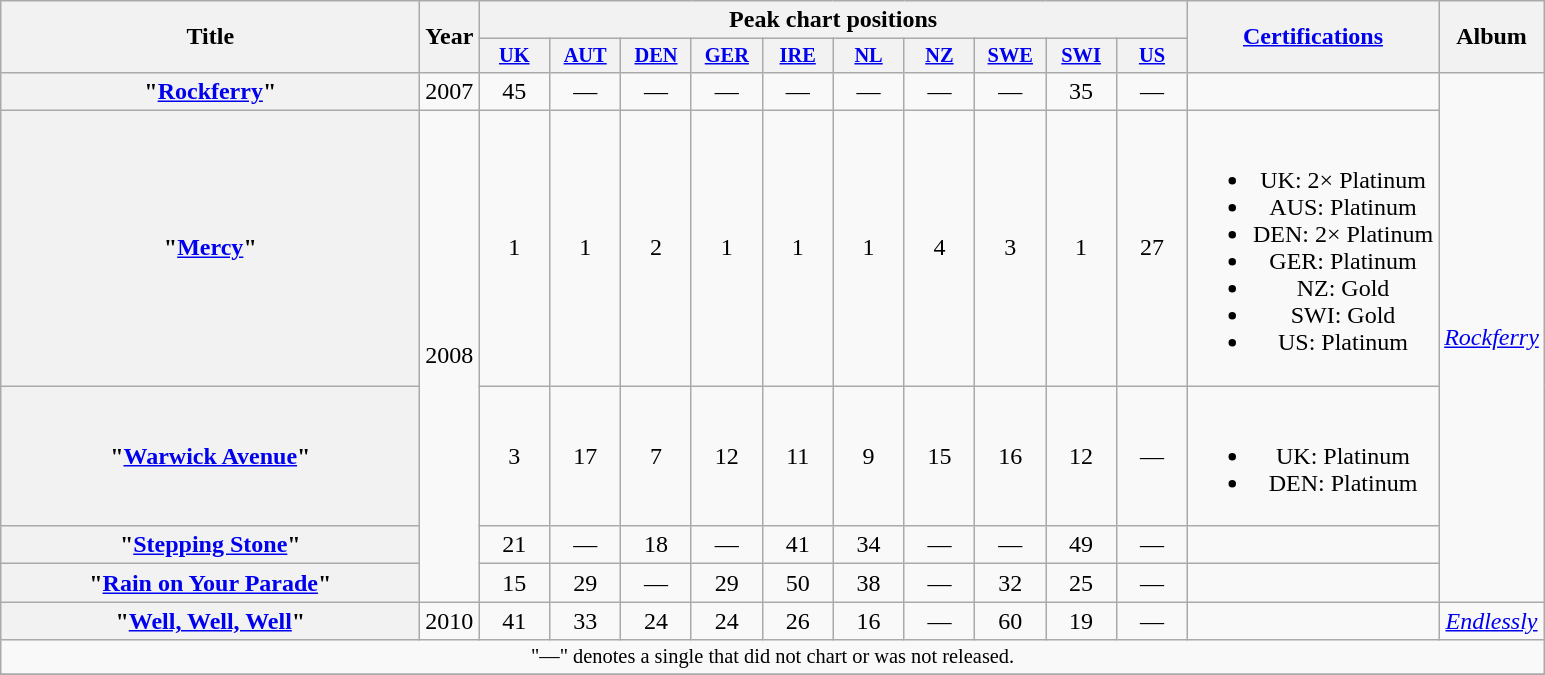<table class="wikitable plainrowheaders" style="text-align:center;">
<tr>
<th scope="col" rowspan="2" style="width:17em;">Title</th>
<th scope="col" rowspan="2" style="width:1em;">Year</th>
<th scope="col" colspan="10">Peak chart positions</th>
<th scope="col" rowspan="2"><a href='#'>Certifications</a></th>
<th scope="col" rowspan="2">Album</th>
</tr>
<tr>
<th scope="col" style="width:3em;font-size:85%;"><a href='#'>UK</a><br></th>
<th scope="col" style="width:3em;font-size:85%;"><a href='#'>AUT</a><br></th>
<th scope="col" style="width:3em;font-size:85%;"><a href='#'>DEN</a><br></th>
<th scope="col" style="width:3em;font-size:85%;"><a href='#'>GER</a><br></th>
<th scope="col" style="width:3em;font-size:85%;"><a href='#'>IRE</a><br></th>
<th scope="col" style="width:3em;font-size:85%;"><a href='#'>NL</a><br></th>
<th scope="col" style="width:3em;font-size:85%;"><a href='#'>NZ</a><br></th>
<th scope="col" style="width:3em;font-size:85%;"><a href='#'>SWE</a><br></th>
<th scope="col" style="width:3em;font-size:85%;"><a href='#'>SWI</a><br></th>
<th scope="col" style="width:3em;font-size:85%;"><a href='#'>US</a><br></th>
</tr>
<tr>
<th scope="row">"<a href='#'>Rockferry</a>"</th>
<td>2007</td>
<td>45</td>
<td>—</td>
<td>—</td>
<td>—</td>
<td>—</td>
<td>—</td>
<td>—</td>
<td>—</td>
<td>35</td>
<td>—</td>
<td></td>
<td rowspan="5"><em><a href='#'>Rockferry</a></em></td>
</tr>
<tr>
<th scope="row">"<a href='#'>Mercy</a>"</th>
<td rowspan="4">2008</td>
<td>1</td>
<td>1</td>
<td>2</td>
<td>1</td>
<td>1</td>
<td>1</td>
<td>4</td>
<td>3</td>
<td>1</td>
<td>27</td>
<td><br><ul><li>UK: 2× Platinum</li><li>AUS: Platinum</li><li>DEN: 2× Platinum</li><li>GER: Platinum</li><li>NZ: Gold</li><li>SWI: Gold</li><li>US: Platinum</li></ul></td>
</tr>
<tr>
<th scope="row">"<a href='#'>Warwick Avenue</a>"</th>
<td>3</td>
<td>17</td>
<td>7</td>
<td>12</td>
<td>11</td>
<td>9</td>
<td>15</td>
<td>16</td>
<td>12</td>
<td>—</td>
<td><br><ul><li>UK: Platinum</li><li>DEN: Platinum</li></ul></td>
</tr>
<tr>
<th scope="row">"<a href='#'>Stepping Stone</a>"</th>
<td>21</td>
<td>—</td>
<td>18</td>
<td>—</td>
<td>41</td>
<td>34</td>
<td>—</td>
<td>—</td>
<td>49</td>
<td>—</td>
<td></td>
</tr>
<tr>
<th scope="row">"<a href='#'>Rain on Your Parade</a>"</th>
<td>15</td>
<td>29</td>
<td>—</td>
<td>29</td>
<td>50</td>
<td>38</td>
<td>—</td>
<td>32</td>
<td>25</td>
<td>—</td>
<td></td>
</tr>
<tr>
<th scope="row">"<a href='#'>Well, Well, Well</a>"</th>
<td>2010</td>
<td>41</td>
<td>33</td>
<td>24</td>
<td>24</td>
<td>26</td>
<td>16</td>
<td>—</td>
<td>60</td>
<td>19</td>
<td>—</td>
<td></td>
<td><em><a href='#'>Endlessly</a></em></td>
</tr>
<tr>
<td style="text-align:center; font-size:85%;" colspan="22">"—" denotes a single that did not chart or was not released.</td>
</tr>
<tr>
</tr>
</table>
